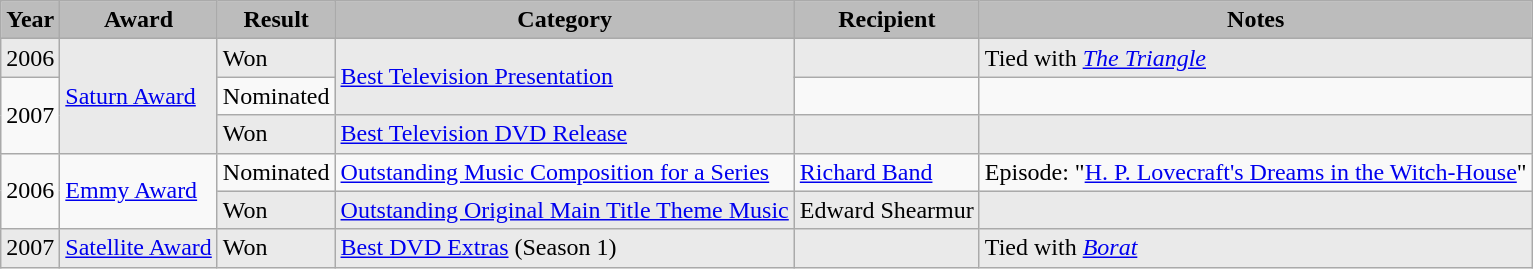<table class="wikitable">
<tr>
<th style="background:#bcbcbc;">Year</th>
<th style="background:#bcbcbc;">Award</th>
<th style="background:#bcbcbc;">Result</th>
<th style="background:#bcbcbc;">Category</th>
<th style="background:#bcbcbc;">Recipient</th>
<th style="background:#bcbcbc;">Notes</th>
</tr>
<tr style="background:#eaeaea;"|>
<td>2006</td>
<td rowspan=3><a href='#'>Saturn Award</a></td>
<td>Won</td>
<td rowspan=2><a href='#'>Best Television Presentation</a></td>
<td></td>
<td>Tied with <em><a href='#'>The Triangle</a></em></td>
</tr>
<tr>
<td rowspan=2>2007</td>
<td>Nominated</td>
<td></td>
<td></td>
</tr>
<tr style="background:#eaeaea;"|>
<td>Won</td>
<td><a href='#'>Best Television DVD Release</a></td>
<td></td>
<td></td>
</tr>
<tr>
<td rowspan=2>2006</td>
<td rowspan=2><a href='#'>Emmy Award</a></td>
<td>Nominated</td>
<td><a href='#'>Outstanding Music Composition for a Series</a></td>
<td><a href='#'>Richard Band</a></td>
<td>Episode: "<a href='#'>H. P. Lovecraft's Dreams in the Witch-House</a>"</td>
</tr>
<tr style="background:#eaeaea;"|>
<td>Won</td>
<td><a href='#'>Outstanding Original Main Title Theme Music</a></td>
<td>Edward Shearmur</td>
<td></td>
</tr>
<tr style="background:#eaeaea;"|>
<td>2007</td>
<td><a href='#'>Satellite Award</a></td>
<td>Won</td>
<td><a href='#'>Best DVD Extras</a> (Season 1)</td>
<td></td>
<td>Tied with <em><a href='#'>Borat</a></em></td>
</tr>
</table>
